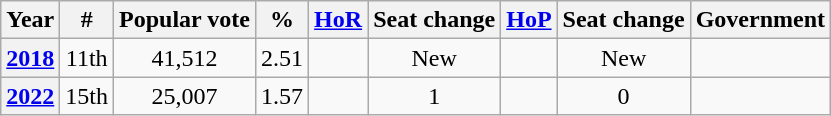<table class="wikitable" style="text-align: center;">
<tr>
<th>Year</th>
<th>#</th>
<th>Popular vote</th>
<th>%</th>
<th><a href='#'>HoR</a></th>
<th>Seat change</th>
<th><a href='#'>HoP</a></th>
<th>Seat change</th>
<th>Government</th>
</tr>
<tr>
<th><a href='#'>2018</a></th>
<td>11th</td>
<td align=center>41,512</td>
<td>2.51</td>
<td></td>
<td>New</td>
<td></td>
<td>New</td>
<td></td>
</tr>
<tr>
<th><a href='#'>2022</a></th>
<td>15th</td>
<td align=center>25,007</td>
<td>1.57</td>
<td></td>
<td> 1</td>
<td></td>
<td> 0</td>
<td></td>
</tr>
</table>
